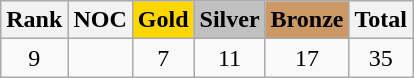<table class=wikitable>
<tr style="background:#efefef;">
<th><strong>Rank</strong></th>
<th><strong>NOC</strong></th>
<th style="background:gold;"><strong> Gold  </strong></th>
<th style="background:silver;"><strong>Silver</strong></th>
<th style="background:#c96;"><strong>Bronze</strong></th>
<th><strong>Total </strong></th>
</tr>
<tr style="text-align:center;">
<td>9</td>
<td></td>
<td>7</td>
<td>11</td>
<td>17</td>
<td>35</td>
</tr>
</table>
